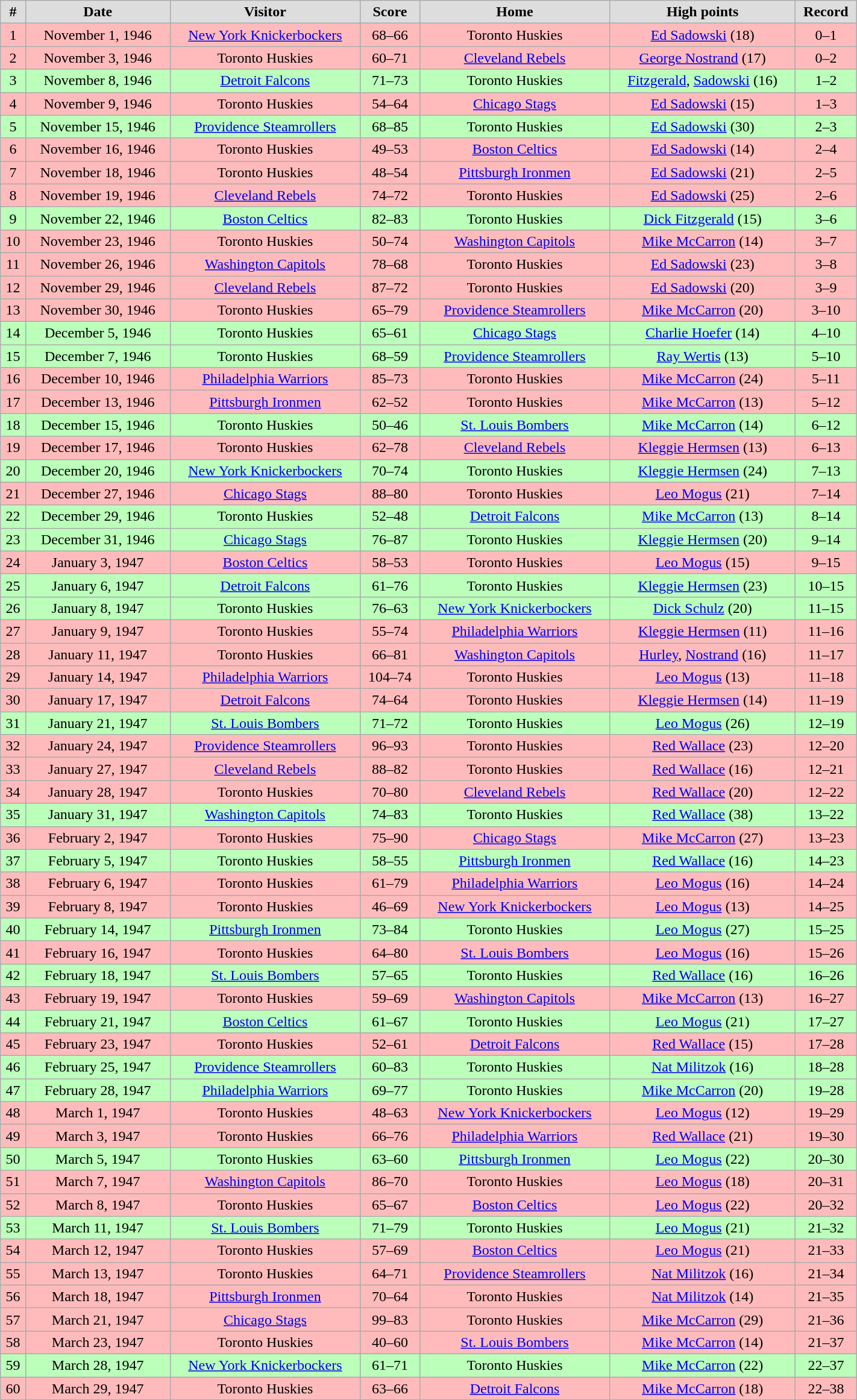<table class="wikitable sortable sortable" width="75%">
<tr align="center"  bgcolor="#dddddd">
<td><strong>#</strong></td>
<td><strong>Date</strong></td>
<td><strong>Visitor</strong></td>
<td><strong>Score</strong></td>
<td><strong>Home</strong></td>
<td><strong>High points</strong></td>
<td><strong>Record</strong></td>
</tr>
<tr align="center" bgcolor="#ffbbbb">
<td>1</td>
<td>November 1, 1946</td>
<td><a href='#'>New York Knickerbockers</a></td>
<td>68–66</td>
<td>Toronto Huskies</td>
<td><a href='#'>Ed Sadowski</a> (18)</td>
<td>0–1</td>
</tr>
<tr align="center" bgcolor="#ffbbbb">
<td>2</td>
<td>November 3, 1946</td>
<td>Toronto Huskies</td>
<td>60–71</td>
<td><a href='#'>Cleveland Rebels</a></td>
<td><a href='#'>George Nostrand</a> (17)</td>
<td>0–2</td>
</tr>
<tr align="center" bgcolor="#bbffbb">
<td>3</td>
<td>November 8, 1946</td>
<td><a href='#'>Detroit Falcons</a></td>
<td>71–73</td>
<td>Toronto Huskies</td>
<td><a href='#'>Fitzgerald</a>, <a href='#'>Sadowski</a> (16)</td>
<td>1–2</td>
</tr>
<tr align="center" bgcolor="#ffbbbb">
<td>4</td>
<td>November 9, 1946</td>
<td>Toronto Huskies</td>
<td>54–64</td>
<td><a href='#'>Chicago Stags</a></td>
<td><a href='#'>Ed Sadowski</a> (15)</td>
<td>1–3</td>
</tr>
<tr align="center" bgcolor="#bbffbb">
<td>5</td>
<td>November 15, 1946</td>
<td><a href='#'>Providence Steamrollers</a></td>
<td>68–85</td>
<td>Toronto Huskies</td>
<td><a href='#'>Ed Sadowski</a> (30)</td>
<td>2–3</td>
</tr>
<tr align="center" bgcolor="#ffbbbb">
<td>6</td>
<td>November 16, 1946</td>
<td>Toronto Huskies</td>
<td>49–53</td>
<td><a href='#'>Boston Celtics</a></td>
<td><a href='#'>Ed Sadowski</a> (14)</td>
<td>2–4</td>
</tr>
<tr align="center" bgcolor="#ffbbbb">
<td>7</td>
<td>November 18, 1946</td>
<td>Toronto Huskies</td>
<td>48–54</td>
<td><a href='#'>Pittsburgh Ironmen</a></td>
<td><a href='#'>Ed Sadowski</a> (21)</td>
<td>2–5</td>
</tr>
<tr align="center" bgcolor="#ffbbbb">
<td>8</td>
<td>November 19, 1946</td>
<td><a href='#'>Cleveland Rebels</a></td>
<td>74–72</td>
<td>Toronto Huskies</td>
<td><a href='#'>Ed Sadowski</a> (25)</td>
<td>2–6</td>
</tr>
<tr align="center" bgcolor="#bbffbb">
<td>9</td>
<td>November 22, 1946</td>
<td><a href='#'>Boston Celtics</a></td>
<td>82–83</td>
<td>Toronto Huskies</td>
<td><a href='#'>Dick Fitzgerald</a> (15)</td>
<td>3–6</td>
</tr>
<tr align="center" bgcolor="#ffbbbb">
<td>10</td>
<td>November 23, 1946</td>
<td>Toronto Huskies</td>
<td>50–74</td>
<td><a href='#'>Washington Capitols</a></td>
<td><a href='#'>Mike McCarron</a> (14)</td>
<td>3–7</td>
</tr>
<tr align="center" bgcolor="#ffbbbb">
<td>11</td>
<td>November 26, 1946</td>
<td><a href='#'>Washington Capitols</a></td>
<td>78–68</td>
<td>Toronto Huskies</td>
<td><a href='#'>Ed Sadowski</a> (23)</td>
<td>3–8</td>
</tr>
<tr align="center" bgcolor="#ffbbbb">
<td>12</td>
<td>November 29, 1946</td>
<td><a href='#'>Cleveland Rebels</a></td>
<td>87–72</td>
<td>Toronto Huskies</td>
<td><a href='#'>Ed Sadowski</a> (20)</td>
<td>3–9</td>
</tr>
<tr align="center" bgcolor="#ffbbbb">
<td>13</td>
<td>November 30, 1946</td>
<td>Toronto Huskies</td>
<td>65–79</td>
<td><a href='#'>Providence Steamrollers</a></td>
<td><a href='#'>Mike McCarron</a> (20)</td>
<td>3–10</td>
</tr>
<tr align="center" bgcolor="#bbffbb">
<td>14</td>
<td>December 5, 1946</td>
<td>Toronto Huskies</td>
<td>65–61</td>
<td><a href='#'>Chicago Stags</a></td>
<td><a href='#'>Charlie Hoefer</a> (14)</td>
<td>4–10</td>
</tr>
<tr align="center" bgcolor="#bbffbb">
<td>15</td>
<td>December 7, 1946</td>
<td>Toronto Huskies</td>
<td>68–59</td>
<td><a href='#'>Providence Steamrollers</a></td>
<td><a href='#'>Ray Wertis</a> (13)</td>
<td>5–10</td>
</tr>
<tr align="center" bgcolor="#ffbbbb">
<td>16</td>
<td>December 10, 1946</td>
<td><a href='#'>Philadelphia Warriors</a></td>
<td>85–73</td>
<td>Toronto Huskies</td>
<td><a href='#'>Mike McCarron</a> (24)</td>
<td>5–11</td>
</tr>
<tr align="center" bgcolor="#ffbbbb">
<td>17</td>
<td>December 13, 1946</td>
<td><a href='#'>Pittsburgh Ironmen</a></td>
<td>62–52</td>
<td>Toronto Huskies</td>
<td><a href='#'>Mike McCarron</a> (13)</td>
<td>5–12</td>
</tr>
<tr align="center" bgcolor="#bbffbb">
<td>18</td>
<td>December 15, 1946</td>
<td>Toronto Huskies</td>
<td>50–46</td>
<td><a href='#'>St. Louis Bombers</a></td>
<td><a href='#'>Mike McCarron</a> (14)</td>
<td>6–12</td>
</tr>
<tr align="center" bgcolor="#ffbbbb">
<td>19</td>
<td>December 17, 1946</td>
<td>Toronto Huskies</td>
<td>62–78</td>
<td><a href='#'>Cleveland Rebels</a></td>
<td><a href='#'>Kleggie Hermsen</a> (13)</td>
<td>6–13</td>
</tr>
<tr align="center" bgcolor="#bbffbb">
<td>20</td>
<td>December 20, 1946</td>
<td><a href='#'>New York Knickerbockers</a></td>
<td>70–74</td>
<td>Toronto Huskies</td>
<td><a href='#'>Kleggie Hermsen</a> (24)</td>
<td>7–13</td>
</tr>
<tr align="center" bgcolor="#ffbbbb">
<td>21</td>
<td>December 27, 1946</td>
<td><a href='#'>Chicago Stags</a></td>
<td>88–80</td>
<td>Toronto Huskies</td>
<td><a href='#'>Leo Mogus</a> (21)</td>
<td>7–14</td>
</tr>
<tr align="center" bgcolor="#bbffbb">
<td>22</td>
<td>December 29, 1946</td>
<td>Toronto Huskies</td>
<td>52–48</td>
<td><a href='#'>Detroit Falcons</a></td>
<td><a href='#'>Mike McCarron</a> (13)</td>
<td>8–14</td>
</tr>
<tr align="center" bgcolor="#bbffbb">
<td>23</td>
<td>December 31, 1946</td>
<td><a href='#'>Chicago Stags</a></td>
<td>76–87</td>
<td>Toronto Huskies</td>
<td><a href='#'>Kleggie Hermsen</a> (20)</td>
<td>9–14</td>
</tr>
<tr align="center" bgcolor="#ffbbbb">
<td>24</td>
<td>January 3, 1947</td>
<td><a href='#'>Boston Celtics</a></td>
<td>58–53</td>
<td>Toronto Huskies</td>
<td><a href='#'>Leo Mogus</a> (15)</td>
<td>9–15</td>
</tr>
<tr align="center" bgcolor="#bbffbb">
<td>25</td>
<td>January 6, 1947</td>
<td><a href='#'>Detroit Falcons</a></td>
<td>61–76</td>
<td>Toronto Huskies</td>
<td><a href='#'>Kleggie Hermsen</a> (23)</td>
<td>10–15</td>
</tr>
<tr align="center" bgcolor="#bbffbb">
<td>26</td>
<td>January 8, 1947</td>
<td>Toronto Huskies</td>
<td>76–63</td>
<td><a href='#'>New York Knickerbockers</a></td>
<td><a href='#'>Dick Schulz</a> (20)</td>
<td>11–15</td>
</tr>
<tr align="center" bgcolor="#ffbbbb">
<td>27</td>
<td>January 9, 1947</td>
<td>Toronto Huskies</td>
<td>55–74</td>
<td><a href='#'>Philadelphia Warriors</a></td>
<td><a href='#'>Kleggie Hermsen</a> (11)</td>
<td>11–16</td>
</tr>
<tr align="center" bgcolor="#ffbbbb">
<td>28</td>
<td>January 11, 1947</td>
<td>Toronto Huskies</td>
<td>66–81</td>
<td><a href='#'>Washington Capitols</a></td>
<td><a href='#'>Hurley</a>, <a href='#'>Nostrand</a> (16)</td>
<td>11–17</td>
</tr>
<tr align="center" bgcolor="#ffbbbb">
<td>29</td>
<td>January 14, 1947</td>
<td><a href='#'>Philadelphia Warriors</a></td>
<td>104–74</td>
<td>Toronto Huskies</td>
<td><a href='#'>Leo Mogus</a> (13)</td>
<td>11–18</td>
</tr>
<tr align="center" bgcolor="#ffbbbb">
<td>30</td>
<td>January 17, 1947</td>
<td><a href='#'>Detroit Falcons</a></td>
<td>74–64</td>
<td>Toronto Huskies</td>
<td><a href='#'>Kleggie Hermsen</a> (14)</td>
<td>11–19</td>
</tr>
<tr align="center" bgcolor="#bbffbb">
<td>31</td>
<td>January 21, 1947</td>
<td><a href='#'>St. Louis Bombers</a></td>
<td>71–72</td>
<td>Toronto Huskies</td>
<td><a href='#'>Leo Mogus</a> (26)</td>
<td>12–19</td>
</tr>
<tr align="center" bgcolor="#ffbbbb">
<td>32</td>
<td>January 24, 1947</td>
<td><a href='#'>Providence Steamrollers</a></td>
<td>96–93</td>
<td>Toronto Huskies</td>
<td><a href='#'>Red Wallace</a> (23)</td>
<td>12–20</td>
</tr>
<tr align="center" bgcolor="#ffbbbb">
<td>33</td>
<td>January 27, 1947</td>
<td><a href='#'>Cleveland Rebels</a></td>
<td>88–82</td>
<td>Toronto Huskies</td>
<td><a href='#'>Red Wallace</a> (16)</td>
<td>12–21</td>
</tr>
<tr align="center" bgcolor="#ffbbbb">
<td>34</td>
<td>January 28, 1947</td>
<td>Toronto Huskies</td>
<td>70–80</td>
<td><a href='#'>Cleveland Rebels</a></td>
<td><a href='#'>Red Wallace</a> (20)</td>
<td>12–22</td>
</tr>
<tr align="center" bgcolor="#bbffbb">
<td>35</td>
<td>January 31, 1947</td>
<td><a href='#'>Washington Capitols</a></td>
<td>74–83</td>
<td>Toronto Huskies</td>
<td><a href='#'>Red Wallace</a> (38)</td>
<td>13–22</td>
</tr>
<tr align="center" bgcolor="#ffbbbb">
<td>36</td>
<td>February 2, 1947</td>
<td>Toronto Huskies</td>
<td>75–90</td>
<td><a href='#'>Chicago Stags</a></td>
<td><a href='#'>Mike McCarron</a> (27)</td>
<td>13–23</td>
</tr>
<tr align="center" bgcolor="#bbffbb">
<td>37</td>
<td>February 5, 1947</td>
<td>Toronto Huskies</td>
<td>58–55</td>
<td><a href='#'>Pittsburgh Ironmen</a></td>
<td><a href='#'>Red Wallace</a> (16)</td>
<td>14–23</td>
</tr>
<tr align="center" bgcolor="#ffbbbb">
<td>38</td>
<td>February 6, 1947</td>
<td>Toronto Huskies</td>
<td>61–79</td>
<td><a href='#'>Philadelphia Warriors</a></td>
<td><a href='#'>Leo Mogus</a> (16)</td>
<td>14–24</td>
</tr>
<tr align="center" bgcolor="#ffbbbb">
<td>39</td>
<td>February 8, 1947</td>
<td>Toronto Huskies</td>
<td>46–69</td>
<td><a href='#'>New York Knickerbockers</a></td>
<td><a href='#'>Leo Mogus</a> (13)</td>
<td>14–25</td>
</tr>
<tr align="center" bgcolor="#bbffbb">
<td>40</td>
<td>February 14, 1947</td>
<td><a href='#'>Pittsburgh Ironmen</a></td>
<td>73–84</td>
<td>Toronto Huskies</td>
<td><a href='#'>Leo Mogus</a> (27)</td>
<td>15–25</td>
</tr>
<tr align="center" bgcolor="#ffbbbb">
<td>41</td>
<td>February 16, 1947</td>
<td>Toronto Huskies</td>
<td>64–80</td>
<td><a href='#'>St. Louis Bombers</a></td>
<td><a href='#'>Leo Mogus</a> (16)</td>
<td>15–26</td>
</tr>
<tr align="center" bgcolor="#bbffbb">
<td>42</td>
<td>February 18, 1947</td>
<td><a href='#'>St. Louis Bombers</a></td>
<td>57–65</td>
<td>Toronto Huskies</td>
<td><a href='#'>Red Wallace</a> (16)</td>
<td>16–26</td>
</tr>
<tr align="center" bgcolor="#ffbbbb">
<td>43</td>
<td>February 19, 1947</td>
<td>Toronto Huskies</td>
<td>59–69</td>
<td><a href='#'>Washington Capitols</a></td>
<td><a href='#'>Mike McCarron</a> (13)</td>
<td>16–27</td>
</tr>
<tr align="center" bgcolor="#bbffbb">
<td>44</td>
<td>February 21, 1947</td>
<td><a href='#'>Boston Celtics</a></td>
<td>61–67</td>
<td>Toronto Huskies</td>
<td><a href='#'>Leo Mogus</a> (21)</td>
<td>17–27</td>
</tr>
<tr align="center" bgcolor="#ffbbbb">
<td>45</td>
<td>February 23, 1947</td>
<td>Toronto Huskies</td>
<td>52–61</td>
<td><a href='#'>Detroit Falcons</a></td>
<td><a href='#'>Red Wallace</a> (15)</td>
<td>17–28</td>
</tr>
<tr align="center" bgcolor="#bbffbb">
<td>46</td>
<td>February 25, 1947</td>
<td><a href='#'>Providence Steamrollers</a></td>
<td>60–83</td>
<td>Toronto Huskies</td>
<td><a href='#'>Nat Militzok</a> (16)</td>
<td>18–28</td>
</tr>
<tr align="center" bgcolor="#bbffbb">
<td>47</td>
<td>February 28, 1947</td>
<td><a href='#'>Philadelphia Warriors</a></td>
<td>69–77</td>
<td>Toronto Huskies</td>
<td><a href='#'>Mike McCarron</a> (20)</td>
<td>19–28</td>
</tr>
<tr align="center" bgcolor="#ffbbbb">
<td>48</td>
<td>March 1, 1947</td>
<td>Toronto Huskies</td>
<td>48–63</td>
<td><a href='#'>New York Knickerbockers</a></td>
<td><a href='#'>Leo Mogus</a> (12)</td>
<td>19–29</td>
</tr>
<tr align="center" bgcolor="#ffbbbb">
<td>49</td>
<td>March 3, 1947</td>
<td>Toronto Huskies</td>
<td>66–76</td>
<td><a href='#'>Philadelphia Warriors</a></td>
<td><a href='#'>Red Wallace</a> (21)</td>
<td>19–30</td>
</tr>
<tr align="center" bgcolor="#bbffbb">
<td>50</td>
<td>March 5, 1947</td>
<td>Toronto Huskies</td>
<td>63–60</td>
<td><a href='#'>Pittsburgh Ironmen</a></td>
<td><a href='#'>Leo Mogus</a> (22)</td>
<td>20–30</td>
</tr>
<tr align="center" bgcolor="#ffbbbb">
<td>51</td>
<td>March 7, 1947</td>
<td><a href='#'>Washington Capitols</a></td>
<td>86–70</td>
<td>Toronto Huskies</td>
<td><a href='#'>Leo Mogus</a> (18)</td>
<td>20–31</td>
</tr>
<tr align="center" bgcolor="#ffbbbb">
<td>52</td>
<td>March 8, 1947</td>
<td>Toronto Huskies</td>
<td>65–67</td>
<td><a href='#'>Boston Celtics</a></td>
<td><a href='#'>Leo Mogus</a> (22)</td>
<td>20–32</td>
</tr>
<tr align="center" bgcolor="#bbffbb">
<td>53</td>
<td>March 11, 1947</td>
<td><a href='#'>St. Louis Bombers</a></td>
<td>71–79</td>
<td>Toronto Huskies</td>
<td><a href='#'>Leo Mogus</a> (21)</td>
<td>21–32</td>
</tr>
<tr align="center" bgcolor="#ffbbbb">
<td>54</td>
<td>March 12, 1947</td>
<td>Toronto Huskies</td>
<td>57–69</td>
<td><a href='#'>Boston Celtics</a></td>
<td><a href='#'>Leo Mogus</a> (21)</td>
<td>21–33</td>
</tr>
<tr align="center" bgcolor="#ffbbbb">
<td>55</td>
<td>March 13, 1947</td>
<td>Toronto Huskies</td>
<td>64–71</td>
<td><a href='#'>Providence Steamrollers</a></td>
<td><a href='#'>Nat Militzok</a> (16)</td>
<td>21–34</td>
</tr>
<tr align="center" bgcolor="#ffbbbb">
<td>56</td>
<td>March 18, 1947</td>
<td><a href='#'>Pittsburgh Ironmen</a></td>
<td>70–64</td>
<td>Toronto Huskies</td>
<td><a href='#'>Nat Militzok</a> (14)</td>
<td>21–35</td>
</tr>
<tr align="center" bgcolor="#ffbbbb">
<td>57</td>
<td>March 21, 1947</td>
<td><a href='#'>Chicago Stags</a></td>
<td>99–83</td>
<td>Toronto Huskies</td>
<td><a href='#'>Mike McCarron</a> (29)</td>
<td>21–36</td>
</tr>
<tr align="center" bgcolor="#ffbbbb">
<td>58</td>
<td>March 23, 1947</td>
<td>Toronto Huskies</td>
<td>40–60</td>
<td><a href='#'>St. Louis Bombers</a></td>
<td><a href='#'>Mike McCarron</a> (14)</td>
<td>21–37</td>
</tr>
<tr align="center" bgcolor="#bbffbb">
<td>59</td>
<td>March 28, 1947</td>
<td><a href='#'>New York Knickerbockers</a></td>
<td>61–71</td>
<td>Toronto Huskies</td>
<td><a href='#'>Mike McCarron</a> (22)</td>
<td>22–37</td>
</tr>
<tr align="center" bgcolor="#ffbbbb">
<td>60</td>
<td>March 29, 1947</td>
<td>Toronto Huskies</td>
<td>63–66</td>
<td><a href='#'>Detroit Falcons</a></td>
<td><a href='#'>Mike McCarron</a> (18)</td>
<td>22–38</td>
</tr>
</table>
